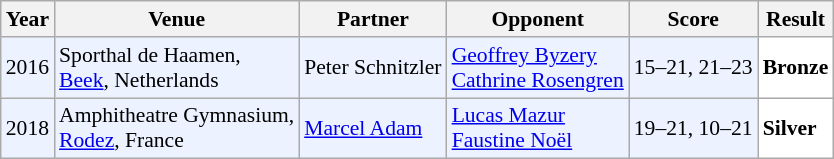<table class="sortable wikitable" style="font-size: 90%;">
<tr>
<th>Year</th>
<th>Venue</th>
<th>Partner</th>
<th>Opponent</th>
<th>Score</th>
<th>Result</th>
</tr>
<tr style="background:#ECF2FF">
<td align="center">2016</td>
<td align="left">Sporthal de Haamen,<br><a href='#'>Beek</a>, Netherlands</td>
<td> Peter Schnitzler</td>
<td align="left"> <a href='#'>Geoffrey Byzery</a><br> <a href='#'>Cathrine Rosengren</a></td>
<td align="left">15–21, 21–23</td>
<td style="text-align:left; background:white"> <strong>Bronze</strong></td>
</tr>
<tr style="background:#ECF2FF">
<td align="center">2018</td>
<td align="left">Amphitheatre Gymnasium,<br><a href='#'>Rodez</a>, France</td>
<td> <a href='#'>Marcel Adam</a></td>
<td align="left"> <a href='#'>Lucas Mazur</a><br> <a href='#'>Faustine Noël</a></td>
<td align="left">19–21, 10–21</td>
<td style="text-align:left; background:white"> <strong>Silver</strong></td>
</tr>
</table>
